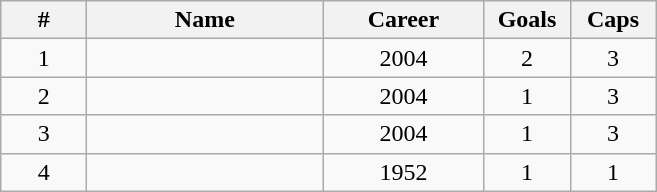<table class="wikitable" style="font-size:100%; text-align:center;">
<tr>
<th width="50">#</th>
<th style="width:150px;">Name</th>
<th style="width:100px;">Career</th>
<th width="50">Goals</th>
<th width="50">Caps</th>
</tr>
<tr>
<td>1</td>
<td></td>
<td>2004</td>
<td>2</td>
<td>3</td>
</tr>
<tr>
<td>2</td>
<td></td>
<td>2004</td>
<td>1</td>
<td>3</td>
</tr>
<tr>
<td>3</td>
<td></td>
<td>2004</td>
<td>1</td>
<td>3</td>
</tr>
<tr>
<td>4</td>
<td></td>
<td>1952</td>
<td>1</td>
<td>1</td>
</tr>
</table>
